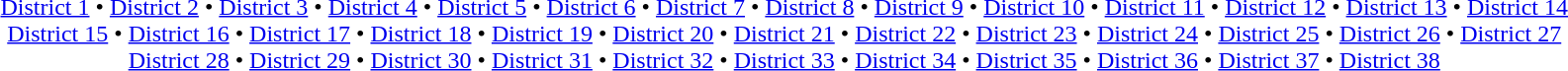<table id=toc class=toc summary=Contents>
<tr>
<td align=center><br><a href='#'>District 1</a> • <a href='#'>District 2</a> • <a href='#'>District 3</a> • <a href='#'>District 4</a> • <a href='#'>District 5</a> • <a href='#'>District 6</a> • <a href='#'>District 7</a> • <a href='#'>District 8</a> • <a href='#'>District 9</a> • <a href='#'>District 10</a> • <a href='#'>District 11</a> • <a href='#'>District 12</a> • <a href='#'>District 13</a> • <a href='#'>District 14</a><br><a href='#'>District 15</a> • <a href='#'>District 16</a> • <a href='#'>District 17</a> • <a href='#'>District 18</a> • <a href='#'>District 19</a> • <a href='#'>District 20</a> • <a href='#'>District 21</a> • <a href='#'>District 22</a> • <a href='#'>District 23</a> • <a href='#'>District 24</a> • <a href='#'>District 25</a> • <a href='#'>District 26</a> • <a href='#'>District 27</a><br><a href='#'>District 28</a> • <a href='#'>District 29</a> • <a href='#'>District 30</a> • <a href='#'>District 31</a> • <a href='#'>District 32</a> • <a href='#'>District 33</a> • <a href='#'>District 34</a> • <a href='#'>District 35</a> • <a href='#'>District 36</a> • <a href='#'>District 37</a> • <a href='#'>District 38</a></td>
</tr>
</table>
